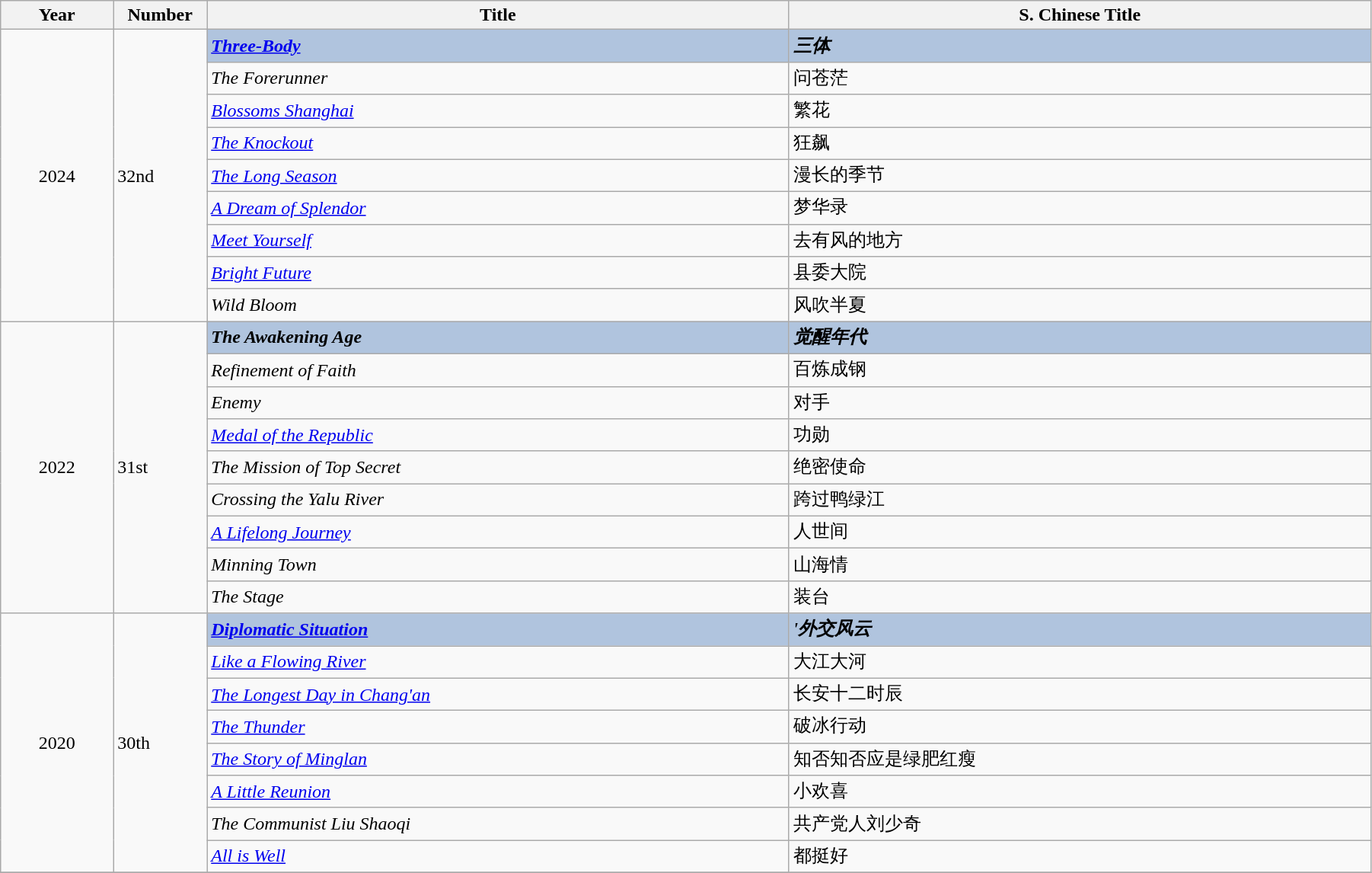<table class="wikitable" width="95%">
<tr>
<th width="6%">Year</th>
<th width="4%">Number</th>
<th width="31%">Title</th>
<th width="31%">S. Chinese Title</th>
</tr>
<tr>
<td rowspan="9" style="text-align:center;">2024</td>
<td rowspan="9">32nd</td>
<td style="background:#B0C4DE;"><strong><em><a href='#'>Three-Body</a></em></strong></td>
<td style="background:#B0C4DE;"><strong><em>三体</em></strong></td>
</tr>
<tr>
<td><em>The Forerunner</em></td>
<td>问苍茫</td>
</tr>
<tr>
<td><em><a href='#'>Blossoms Shanghai</a></em></td>
<td>繁花</td>
</tr>
<tr>
<td><em><a href='#'>The Knockout</a></em></td>
<td>狂飙</td>
</tr>
<tr>
<td><em><a href='#'>The Long Season</a></em></td>
<td>漫长的季节</td>
</tr>
<tr>
<td><em><a href='#'>A Dream of Splendor</a></em></td>
<td>梦华录</td>
</tr>
<tr>
<td><em><a href='#'>Meet Yourself</a></em></td>
<td>去有风的地方</td>
</tr>
<tr>
<td><em><a href='#'>Bright Future</a></em></td>
<td>县委大院</td>
</tr>
<tr>
<td><em>Wild Bloom</em></td>
<td>风吹半夏</td>
</tr>
<tr>
<td rowspan="9" style="text-align:center;">2022</td>
<td rowspan="9">31st</td>
<td style="background:#B0C4DE;"><strong><em>The Awakening Age</em></strong></td>
<td style="background:#B0C4DE;"><strong><em>觉醒年代</em></strong></td>
</tr>
<tr>
<td><em>Refinement of Faith</em></td>
<td>百炼成钢</td>
</tr>
<tr>
<td><em>Enemy</em></td>
<td>对手</td>
</tr>
<tr>
<td><em><a href='#'>Medal of the Republic</a></em></td>
<td>功勋</td>
</tr>
<tr>
<td><em>The Mission of Top Secret</em></td>
<td>绝密使命</td>
</tr>
<tr>
<td><em>Crossing the Yalu River</em></td>
<td>跨过鸭绿江</td>
</tr>
<tr>
<td><em><a href='#'>A Lifelong Journey</a></em></td>
<td>人世间</td>
</tr>
<tr>
<td><em>Minning Town</em></td>
<td>山海情</td>
</tr>
<tr>
<td><em>The Stage</em></td>
<td>装台</td>
</tr>
<tr>
<td rowspan="8" style="text-align:center;">2020</td>
<td rowspan="8">30th</td>
<td style="background:#B0C4DE;"><strong><em><a href='#'>Diplomatic Situation</a></em></strong></td>
<td style="background:#B0C4DE;"><strong><em>'外交风云</em></strong></td>
</tr>
<tr>
<td><em><a href='#'>Like a Flowing River</a></em></td>
<td>大江大河</td>
</tr>
<tr>
<td><em><a href='#'>The Longest Day in Chang'an</a></em></td>
<td>长安十二时辰</td>
</tr>
<tr>
<td><em><a href='#'>The Thunder</a></em></td>
<td>破冰行动</td>
</tr>
<tr>
<td><em><a href='#'>The Story of Minglan</a></em></td>
<td>知否知否应是绿肥红瘦</td>
</tr>
<tr>
<td><em><a href='#'>A Little Reunion</a></em></td>
<td>小欢喜</td>
</tr>
<tr>
<td><em>The Communist Liu Shaoqi</em></td>
<td>共产党人刘少奇</td>
</tr>
<tr>
<td><em><a href='#'>All is Well</a></em></td>
<td>都挺好</td>
</tr>
<tr>
</tr>
</table>
